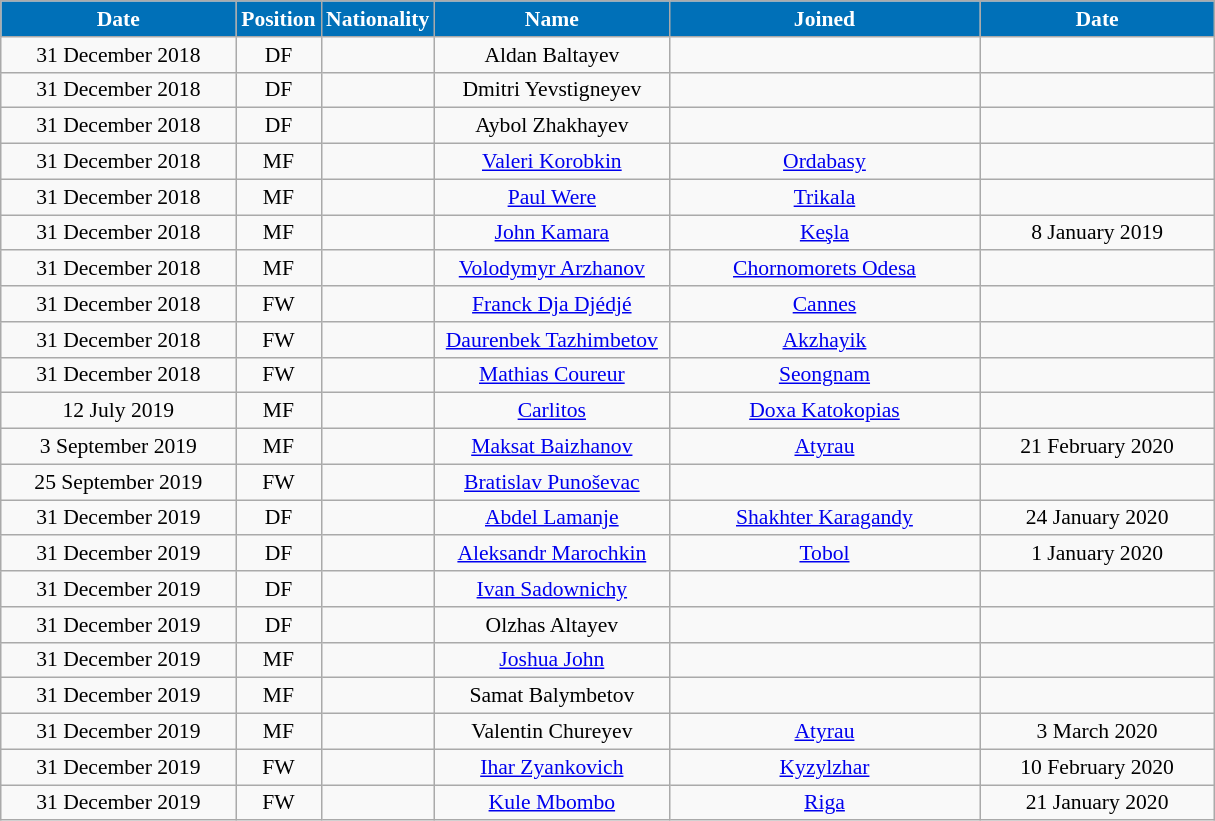<table class="wikitable"  style="text-align:center; font-size:90%; ">
<tr>
<th style="background:#0070B8; color:#FFFFFF; width:150px;">Date</th>
<th style="background:#0070B8; color:#FFFFFF; width:50px;">Position</th>
<th style="background:#0070B8; color:#FFFFFF; width:50px;">Nationality</th>
<th style="background:#0070B8; color:#FFFFFF; width:150px;">Name</th>
<th style="background:#0070B8; color:#FFFFFF; width:200px;">Joined</th>
<th style="background:#0070B8; color:#FFFFFF; width:150px;">Date</th>
</tr>
<tr>
<td>31 December 2018</td>
<td>DF</td>
<td></td>
<td>Aldan Baltayev</td>
<td></td>
<td></td>
</tr>
<tr>
<td>31 December 2018</td>
<td>DF</td>
<td></td>
<td>Dmitri Yevstigneyev</td>
<td></td>
<td></td>
</tr>
<tr>
<td>31 December 2018</td>
<td>DF</td>
<td></td>
<td>Aybol Zhakhayev</td>
<td></td>
<td></td>
</tr>
<tr>
<td>31 December 2018</td>
<td>MF</td>
<td></td>
<td><a href='#'>Valeri Korobkin</a></td>
<td><a href='#'>Ordabasy</a></td>
<td></td>
</tr>
<tr>
<td>31 December 2018</td>
<td>MF</td>
<td></td>
<td><a href='#'>Paul Were</a></td>
<td><a href='#'>Trikala</a></td>
<td></td>
</tr>
<tr>
<td>31 December 2018</td>
<td>MF</td>
<td></td>
<td><a href='#'>John Kamara</a></td>
<td><a href='#'>Keşla</a></td>
<td>8 January 2019</td>
</tr>
<tr>
<td>31 December 2018</td>
<td>MF</td>
<td></td>
<td><a href='#'>Volodymyr Arzhanov</a></td>
<td><a href='#'>Chornomorets Odesa</a></td>
<td></td>
</tr>
<tr>
<td>31 December 2018</td>
<td>FW</td>
<td></td>
<td><a href='#'>Franck Dja Djédjé</a></td>
<td><a href='#'>Cannes</a></td>
<td></td>
</tr>
<tr>
<td>31 December 2018</td>
<td>FW</td>
<td></td>
<td><a href='#'>Daurenbek Tazhimbetov</a></td>
<td><a href='#'>Akzhayik</a></td>
<td></td>
</tr>
<tr>
<td>31 December 2018</td>
<td>FW</td>
<td></td>
<td><a href='#'>Mathias Coureur</a></td>
<td><a href='#'>Seongnam</a></td>
<td></td>
</tr>
<tr>
<td>12 July 2019</td>
<td>MF</td>
<td></td>
<td><a href='#'>Carlitos</a></td>
<td><a href='#'>Doxa Katokopias</a></td>
<td></td>
</tr>
<tr>
<td>3 September 2019</td>
<td>MF</td>
<td></td>
<td><a href='#'>Maksat Baizhanov</a></td>
<td><a href='#'>Atyrau</a></td>
<td>21 February 2020</td>
</tr>
<tr>
<td>25 September 2019</td>
<td>FW</td>
<td></td>
<td><a href='#'>Bratislav Punoševac</a></td>
<td></td>
<td></td>
</tr>
<tr>
<td>31 December 2019</td>
<td>DF</td>
<td></td>
<td><a href='#'>Abdel Lamanje</a></td>
<td><a href='#'>Shakhter Karagandy</a></td>
<td>24 January 2020</td>
</tr>
<tr>
<td>31 December 2019</td>
<td>DF</td>
<td></td>
<td><a href='#'>Aleksandr Marochkin</a></td>
<td><a href='#'>Tobol</a></td>
<td>1 January 2020</td>
</tr>
<tr>
<td>31 December 2019</td>
<td>DF</td>
<td></td>
<td><a href='#'>Ivan Sadownichy</a></td>
<td></td>
<td></td>
</tr>
<tr>
<td>31 December 2019</td>
<td>DF</td>
<td></td>
<td>Olzhas Altayev</td>
<td></td>
<td></td>
</tr>
<tr>
<td>31 December 2019</td>
<td>MF</td>
<td></td>
<td><a href='#'>Joshua John</a></td>
<td></td>
<td></td>
</tr>
<tr>
<td>31 December 2019</td>
<td>MF</td>
<td></td>
<td>Samat Balymbetov</td>
<td></td>
<td></td>
</tr>
<tr>
<td>31 December 2019</td>
<td>MF</td>
<td></td>
<td>Valentin Chureyev</td>
<td><a href='#'>Atyrau</a></td>
<td>3 March 2020</td>
</tr>
<tr>
<td>31 December 2019</td>
<td>FW</td>
<td></td>
<td><a href='#'>Ihar Zyankovich</a></td>
<td><a href='#'>Kyzylzhar</a></td>
<td>10 February 2020</td>
</tr>
<tr>
<td>31 December 2019</td>
<td>FW</td>
<td></td>
<td><a href='#'>Kule Mbombo</a></td>
<td><a href='#'>Riga</a></td>
<td>21 January 2020</td>
</tr>
</table>
